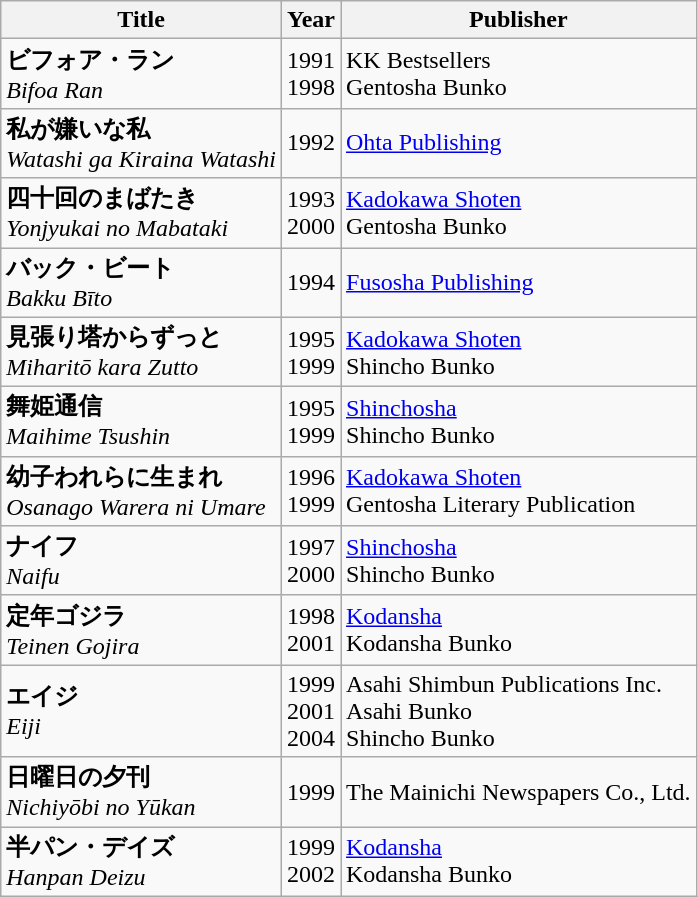<table class="wikitable">
<tr>
<th>Title</th>
<th>Year</th>
<th>Publisher</th>
</tr>
<tr>
<td><strong>ビフォア・ラン</strong><br><em>Bifoa Ran</em></td>
<td>1991<br>1998</td>
<td>KK Bestsellers<br>Gentosha Bunko</td>
</tr>
<tr>
<td><strong>私が嫌いな私</strong><br><em>Watashi ga Kiraina Watashi</em></td>
<td>1992</td>
<td><a href='#'>Ohta Publishing</a></td>
</tr>
<tr>
<td><strong>四十回のまばたき</strong><br><em>Yonjyukai no Mabataki</em></td>
<td>1993<br>2000</td>
<td><a href='#'>Kadokawa Shoten</a><br>Gentosha Bunko</td>
</tr>
<tr>
<td><strong>バック・ビート</strong><br><em>Bakku Bīto</em></td>
<td>1994</td>
<td><a href='#'>Fusosha Publishing</a></td>
</tr>
<tr>
<td><strong>見張り塔からずっと</strong><br><em>Miharitō kara Zutto</em></td>
<td>1995<br>1999</td>
<td><a href='#'>Kadokawa Shoten</a><br>Shincho Bunko</td>
</tr>
<tr>
<td><strong>舞姫通信</strong><br><em>Maihime Tsushin</em></td>
<td>1995<br>1999</td>
<td><a href='#'>Shinchosha</a><br>Shincho Bunko</td>
</tr>
<tr>
<td><strong>幼子われらに生まれ</strong><br><em>Osanago Warera ni Umare</em></td>
<td>1996<br>1999</td>
<td><a href='#'>Kadokawa Shoten</a><br>Gentosha Literary Publication</td>
</tr>
<tr>
<td><strong>ナイフ</strong><br><em>Naifu</em></td>
<td>1997<br>2000</td>
<td><a href='#'>Shinchosha</a><br>Shincho Bunko</td>
</tr>
<tr>
<td><strong>定年ゴジラ</strong><br><em>Teinen Gojira</em></td>
<td>1998<br>2001</td>
<td><a href='#'>Kodansha</a><br>Kodansha Bunko</td>
</tr>
<tr>
<td><strong>エイジ</strong><br><em>Eiji</em></td>
<td>1999<br>2001<br>2004</td>
<td>Asahi Shimbun Publications Inc.<br>Asahi Bunko<br>Shincho Bunko</td>
</tr>
<tr>
<td><strong>日曜日の夕刊</strong><br><em>Nichiyōbi no Yūkan</em></td>
<td>1999</td>
<td>The Mainichi Newspapers Co., Ltd.</td>
</tr>
<tr>
<td><strong>半パン・デイズ</strong><br><em>Hanpan Deizu</em></td>
<td>1999<br>2002</td>
<td><a href='#'>Kodansha</a><br>Kodansha Bunko</td>
</tr>
</table>
